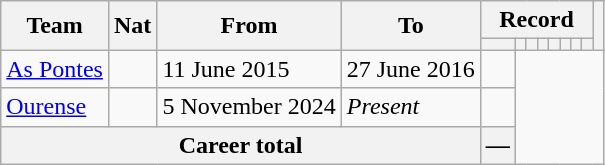<table class="wikitable" style="text-align: center">
<tr>
<th rowspan="2">Team</th>
<th rowspan="2">Nat</th>
<th rowspan="2">From</th>
<th rowspan="2">To</th>
<th colspan="8">Record</th>
<th rowspan=2></th>
</tr>
<tr>
<th></th>
<th></th>
<th></th>
<th></th>
<th></th>
<th></th>
<th></th>
<th></th>
</tr>
<tr>
<td align="left"><a href='#'>As Pontes</a></td>
<td></td>
<td align=left>11 June 2015</td>
<td align=left>27 June 2016<br></td>
<td></td>
</tr>
<tr>
<td align="left"><a href='#'>Ourense</a></td>
<td></td>
<td align=left>5 November 2024</td>
<td align=left><em>Present</em><br></td>
<td></td>
</tr>
<tr>
<th colspan=4>Career total<br></th>
<th>—</th>
</tr>
</table>
